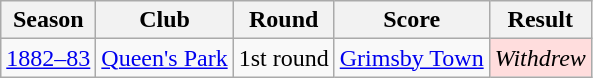<table class=wikitable style="text-align:left">
<tr>
<th>Season</th>
<th>Club</th>
<th>Round</th>
<th>Score</th>
<th>Result</th>
</tr>
<tr>
<td align=center rowspan=7><a href='#'>1882–83</a></td>
<td><a href='#'>Queen's Park</a></td>
<td>1st round</td>
<td> <a href='#'>Grimsby Town</a></td>
<td align=center bgcolor=#ffdddd><em>Withdrew</em></td>
</tr>
</table>
